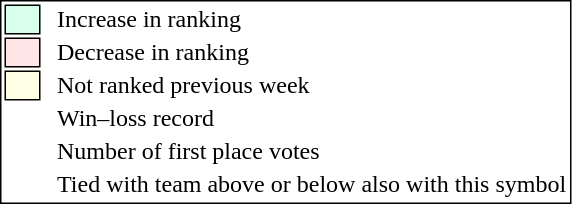<table style="border:1px solid black;">
<tr>
<td style="background:#D8FFEB; width:20px; border:1px solid black;"></td>
<td> </td>
<td>Increase in ranking</td>
</tr>
<tr>
<td style="background:#FFE6E6; width:20px; border:1px solid black;"></td>
<td> </td>
<td>Decrease in ranking</td>
</tr>
<tr>
<td style="background:#FFFFE6; width:20px; border:1px solid black;"></td>
<td> </td>
<td>Not ranked previous week</td>
</tr>
<tr>
<td></td>
<td> </td>
<td>Win–loss record</td>
</tr>
<tr>
<td></td>
<td> </td>
<td>Number of first place votes</td>
</tr>
<tr>
<td></td>
<td></td>
<td>Tied with team above or below also with this symbol</td>
</tr>
</table>
